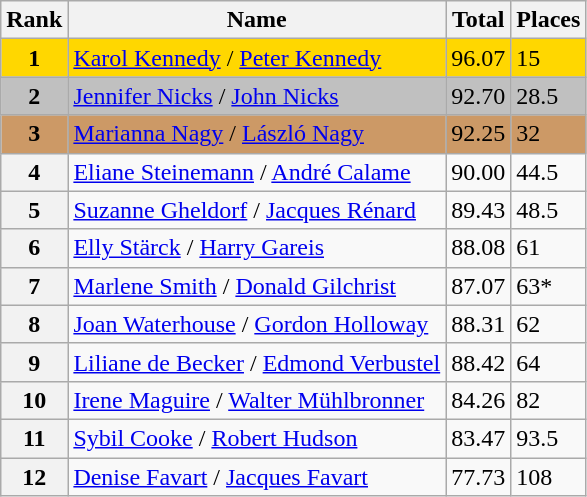<table class="wikitable">
<tr>
<th>Rank</th>
<th>Name</th>
<th>Total</th>
<th>Places</th>
</tr>
<tr bgcolor=gold>
<td align=center><strong>1</strong></td>
<td> <a href='#'>Karol Kennedy</a> / <a href='#'>Peter Kennedy</a></td>
<td>96.07</td>
<td>15</td>
</tr>
<tr bgcolor=silver>
<td align=center><strong>2</strong></td>
<td> <a href='#'>Jennifer Nicks</a> / <a href='#'>John Nicks</a></td>
<td>92.70</td>
<td>28.5</td>
</tr>
<tr bgcolor=cc9966>
<td align=center><strong>3</strong></td>
<td> <a href='#'>Marianna Nagy</a> / <a href='#'>László Nagy</a></td>
<td>92.25</td>
<td>32</td>
</tr>
<tr>
<th>4</th>
<td> <a href='#'>Eliane Steinemann</a> / <a href='#'>André Calame</a></td>
<td>90.00</td>
<td>44.5</td>
</tr>
<tr>
<th>5</th>
<td> <a href='#'>Suzanne Gheldorf</a> / <a href='#'>Jacques Rénard</a></td>
<td>89.43</td>
<td>48.5</td>
</tr>
<tr>
<th>6</th>
<td> <a href='#'>Elly Stärck</a> / <a href='#'>Harry Gareis</a></td>
<td>88.08</td>
<td>61</td>
</tr>
<tr>
<th>7</th>
<td> <a href='#'>Marlene Smith</a> / <a href='#'>Donald Gilchrist</a></td>
<td>87.07</td>
<td>63*</td>
</tr>
<tr>
<th>8</th>
<td> <a href='#'>Joan Waterhouse</a> / <a href='#'>Gordon Holloway</a></td>
<td>88.31</td>
<td>62</td>
</tr>
<tr>
<th>9</th>
<td> <a href='#'>Liliane de Becker</a> / <a href='#'>Edmond Verbustel</a></td>
<td>88.42</td>
<td>64</td>
</tr>
<tr>
<th>10</th>
<td> <a href='#'>Irene Maguire</a> / <a href='#'>Walter Mühlbronner</a></td>
<td>84.26</td>
<td>82</td>
</tr>
<tr>
<th>11</th>
<td> <a href='#'>Sybil Cooke</a> / <a href='#'>Robert Hudson</a></td>
<td>83.47</td>
<td>93.5</td>
</tr>
<tr>
<th>12</th>
<td> <a href='#'>Denise Favart</a> / <a href='#'>Jacques Favart</a></td>
<td>77.73</td>
<td>108</td>
</tr>
</table>
